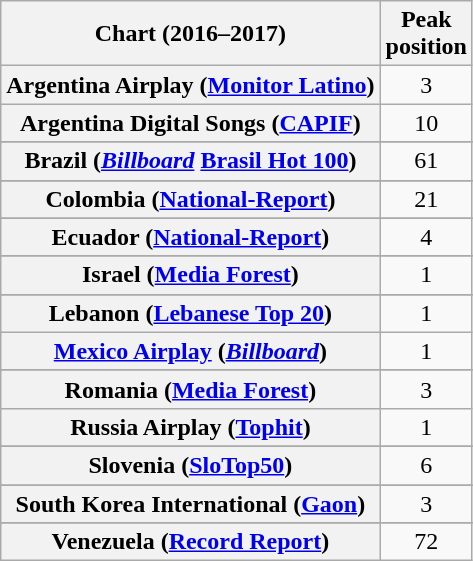<table class="wikitable sortable plainrowheaders" style="text-align:center;">
<tr>
<th scope="col">Chart (2016–2017)</th>
<th scope="col">Peak<br>position</th>
</tr>
<tr>
<th scope="row">Argentina Airplay (<a href='#'>Monitor Latino</a>)</th>
<td>3</td>
</tr>
<tr>
<th scope="row">Argentina Digital Songs (<a href='#'>CAPIF</a>)</th>
<td>10</td>
</tr>
<tr>
</tr>
<tr>
</tr>
<tr>
</tr>
<tr>
</tr>
<tr>
<th scope="row">Brazil (<a href='#'><em>Billboard</em></a> <a href='#'>Brasil Hot 100</a>)</th>
<td>61</td>
</tr>
<tr>
</tr>
<tr>
<th scope="row">Colombia (<a href='#'>National-Report</a>)</th>
<td>21</td>
</tr>
<tr>
</tr>
<tr>
</tr>
<tr>
</tr>
<tr>
<th scope="row">Ecuador (<a href='#'>National-Report</a>)</th>
<td>4</td>
</tr>
<tr>
</tr>
<tr>
</tr>
<tr>
</tr>
<tr>
</tr>
<tr>
</tr>
<tr>
</tr>
<tr>
</tr>
<tr>
<th scope="row">Israel (<a href='#'>Media Forest</a>)</th>
<td>1</td>
</tr>
<tr>
</tr>
<tr>
</tr>
<tr>
<th scope="row">Lebanon (<a href='#'>Lebanese Top 20</a>)</th>
<td>1</td>
</tr>
<tr>
<th scope="row"><a href='#'>Mexico Airplay</a> (<a href='#'><em>Billboard</em></a>)</th>
<td>1</td>
</tr>
<tr>
</tr>
<tr>
</tr>
<tr>
</tr>
<tr>
</tr>
<tr>
</tr>
<tr>
</tr>
<tr>
</tr>
<tr>
<th scope="row">Romania (<a href='#'>Media Forest</a>)</th>
<td>3</td>
</tr>
<tr>
<th scope="row">Russia Airplay (<a href='#'>Tophit</a>)</th>
<td>1</td>
</tr>
<tr>
</tr>
<tr>
</tr>
<tr>
</tr>
<tr>
<th scope="row">Slovenia (<a href='#'>SloTop50</a>)</th>
<td>6</td>
</tr>
<tr>
</tr>
<tr>
<th scope="row">South Korea International (<a href='#'>Gaon</a>)</th>
<td>3</td>
</tr>
<tr>
</tr>
<tr>
</tr>
<tr>
</tr>
<tr>
</tr>
<tr>
</tr>
<tr>
</tr>
<tr>
</tr>
<tr>
</tr>
<tr>
</tr>
<tr>
</tr>
<tr>
</tr>
<tr>
</tr>
<tr>
<th scope="row">Venezuela (<a href='#'>Record Report</a>)</th>
<td>72</td>
</tr>
</table>
